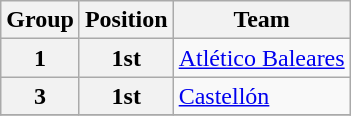<table class="wikitable">
<tr>
<th>Group</th>
<th>Position</th>
<th>Team</th>
</tr>
<tr>
<th>1</th>
<th>1st</th>
<td><a href='#'>Atlético Baleares</a></td>
</tr>
<tr>
<th>3</th>
<th>1st</th>
<td><a href='#'>Castellón</a></td>
</tr>
<tr>
</tr>
</table>
